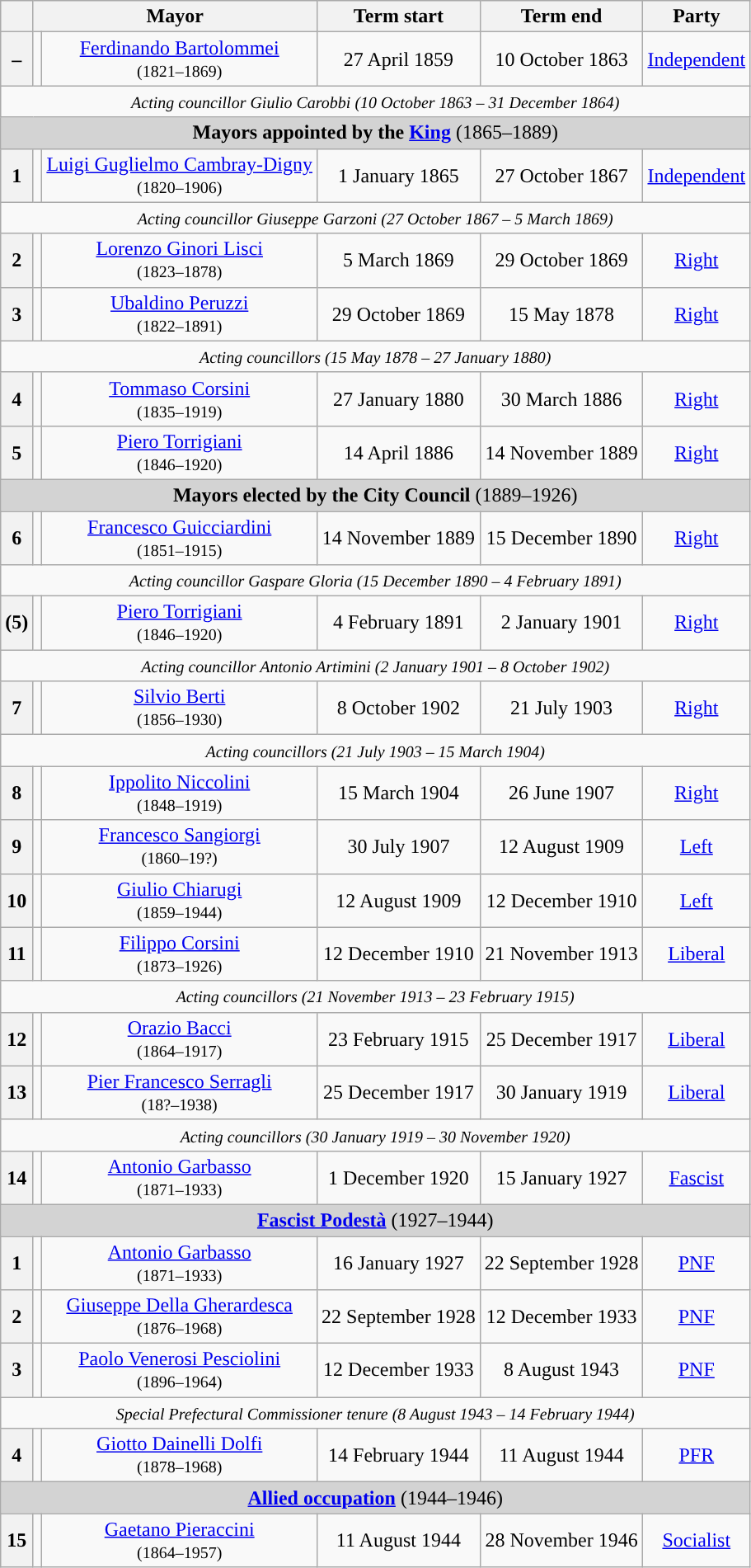<table class="wikitable" style="text-align: center;">
<tr>
<th class=unsortable> </th>
<th colspan=2>Mayor</th>
<th>Term start</th>
<th>Term end</th>
<th>Party</th>
</tr>
<tr>
<th rowspan=1 style="background:">–</th>
<td></td>
<td><a href='#'>Ferdinando Bartolommei</a><br><small>(1821–1869)</small></td>
<td align=center>27 April 1859</td>
<td align=center>10 October 1863</td>
<td><a href='#'>Independent</a></td>
</tr>
<tr>
<td colspan="6"><small><em>Acting councillor Giulio Carobbi (10 October 1863 – 31 December 1864)</em></small></td>
</tr>
<tr>
<td colspan="8" bgcolor="lightgrey" align=center><strong>Mayors appointed by the <a href='#'>King</a></strong> (1865–1889)</td>
</tr>
<tr>
<th rowspan=1 style="background:">1</th>
<td></td>
<td><a href='#'>Luigi Guglielmo Cambray-Digny</a><br><small>(1820–1906)</small></td>
<td align=center>1 January 1865</td>
<td align=center>27 October 1867</td>
<td><a href='#'>Independent</a></td>
</tr>
<tr>
<td colspan="6"><small><em>Acting councillor Giuseppe Garzoni (27 October 1867 – 5 March 1869)</em></small></td>
</tr>
<tr>
<th rowspan=1 style="background:">2</th>
<td></td>
<td><a href='#'>Lorenzo Ginori Lisci</a><br><small>(1823–1878)</small></td>
<td align=center>5 March 1869</td>
<td align=center>29 October 1869</td>
<td><a href='#'>Right</a></td>
</tr>
<tr>
<th rowspan=1 style="background:">3</th>
<td></td>
<td><a href='#'>Ubaldino Peruzzi</a><br><small>(1822–1891)</small></td>
<td align=center>29 October 1869</td>
<td align=center>15 May 1878</td>
<td><a href='#'>Right</a></td>
</tr>
<tr>
<td colspan="6"><small><em>Acting councillors (15 May 1878 – 27 January 1880)</em></small></td>
</tr>
<tr>
<th rowspan=1 style="background:">4</th>
<td></td>
<td><a href='#'>Tommaso Corsini</a><br><small>(1835–1919)</small></td>
<td align=center>27 January 1880</td>
<td align=center>30 March 1886</td>
<td><a href='#'>Right</a></td>
</tr>
<tr>
<th rowspan=1 style="background:">5</th>
<td></td>
<td><a href='#'>Piero Torrigiani</a><br><small>(1846–1920)</small></td>
<td align=center>14 April 1886</td>
<td align=center>14 November 1889</td>
<td><a href='#'>Right</a></td>
</tr>
<tr>
<td colspan="8" bgcolor="lightgrey" align=center><strong>Mayors elected by the City Council</strong> (1889–1926)</td>
</tr>
<tr>
<th rowspan=1 style="background:">6</th>
<td></td>
<td><a href='#'>Francesco Guicciardini</a><br><small>(1851–1915)</small></td>
<td align=center>14 November 1889</td>
<td align=center>15 December 1890</td>
<td><a href='#'>Right</a></td>
</tr>
<tr>
<td colspan="6"><small><em>Acting councillor Gaspare Gloria (15 December 1890 – 4 February 1891)</em></small></td>
</tr>
<tr>
<th rowspan=1 style="background:">(5)</th>
<td></td>
<td><a href='#'>Piero Torrigiani</a><br><small>(1846–1920)</small></td>
<td align=center>4 February 1891</td>
<td align=center>2 January 1901</td>
<td><a href='#'>Right</a></td>
</tr>
<tr>
<td colspan="6"><small><em>Acting councillor Antonio Artimini (2 January 1901 – 8 October 1902)</em></small></td>
</tr>
<tr>
<th rowspan=1 style="background:">7</th>
<td></td>
<td><a href='#'>Silvio Berti</a><br><small>(1856–1930)</small></td>
<td align=center>8 October 1902</td>
<td align=center>21 July 1903</td>
<td><a href='#'>Right</a></td>
</tr>
<tr>
<td colspan="6"><small><em>Acting councillors (21 July 1903 – 15 March 1904)</em></small></td>
</tr>
<tr>
<th rowspan=1 style="background:">8</th>
<td></td>
<td><a href='#'>Ippolito Niccolini</a><br><small>(1848–1919)</small></td>
<td align=center>15 March 1904</td>
<td align=center>26 June 1907</td>
<td><a href='#'>Right</a></td>
</tr>
<tr>
<th rowspan=1 style="background:">9</th>
<td></td>
<td><a href='#'>Francesco Sangiorgi</a><br><small>(1860–19?)</small></td>
<td align=center>30 July 1907</td>
<td align=center>12 August 1909</td>
<td><a href='#'>Left</a></td>
</tr>
<tr>
<th rowspan=1 style="background:">10</th>
<td></td>
<td><a href='#'>Giulio Chiarugi</a><br><small>(1859–1944)</small></td>
<td align=center>12 August 1909</td>
<td align=center>12 December 1910</td>
<td><a href='#'>Left</a></td>
</tr>
<tr>
<th rowspan=1 style="background:">11</th>
<td></td>
<td><a href='#'>Filippo Corsini</a><br><small>(1873–1926)</small></td>
<td align=center>12 December 1910</td>
<td align=center>21 November 1913</td>
<td><a href='#'>Liberal</a></td>
</tr>
<tr>
<td colspan="6"><small><em>Acting councillors (21 November 1913 – 23 February 1915)</em></small></td>
</tr>
<tr>
<th rowspan=1 style="background:">12</th>
<td></td>
<td><a href='#'>Orazio Bacci</a><br><small>(1864–1917)</small></td>
<td align=center>23 February 1915</td>
<td align=center>25 December 1917</td>
<td><a href='#'>Liberal</a></td>
</tr>
<tr>
<th rowspan=1 style="background:">13</th>
<td></td>
<td><a href='#'>Pier Francesco Serragli</a><br><small>(18?–1938)</small></td>
<td align=center>25 December 1917</td>
<td align=center>30 January 1919</td>
<td><a href='#'>Liberal</a></td>
</tr>
<tr>
<td colspan="6"><small><em>Acting councillors (30 January 1919 – 30 November 1920)</em></small></td>
</tr>
<tr>
<th rowspan=1 style="background:">14</th>
<td></td>
<td><a href='#'>Antonio Garbasso</a><br><small>(1871–1933)</small></td>
<td align=center>1 December 1920</td>
<td align=center>15 January 1927</td>
<td><a href='#'>Fascist</a></td>
</tr>
<tr>
<td colspan="9" bgcolor="lightgrey" align=center><strong><a href='#'>Fascist Podestà</a></strong> (1927–1944)</td>
</tr>
<tr>
<th rowspan=1 style="background:">1</th>
<td></td>
<td><a href='#'>Antonio Garbasso</a><br><small>(1871–1933)</small></td>
<td align=center>16 January 1927</td>
<td align=center>22 September 1928</td>
<td><a href='#'>PNF</a></td>
</tr>
<tr>
<th rowspan=1 style="background:">2</th>
<td></td>
<td><a href='#'>Giuseppe Della Gherardesca</a><br><small>(1876–1968)</small></td>
<td align=center>22 September 1928</td>
<td align=center>12 December 1933</td>
<td><a href='#'>PNF</a></td>
</tr>
<tr>
<th rowspan=1 style="background:">3</th>
<td></td>
<td><a href='#'>Paolo Venerosi Pesciolini</a><br><small>(1896–1964)</small></td>
<td align=center>12 December 1933</td>
<td align=center>8 August 1943</td>
<td><a href='#'>PNF</a></td>
</tr>
<tr>
<td colspan="6"><small><em>Special Prefectural Commissioner tenure (8 August 1943 – 14 February 1944)</em></small></td>
</tr>
<tr>
<th rowspan=1 style="background:">4</th>
<td></td>
<td><a href='#'>Giotto Dainelli Dolfi</a><br><small>(1878–1968)</small></td>
<td align=center>14 February 1944</td>
<td align=center>11 August 1944</td>
<td><a href='#'>PFR</a></td>
</tr>
<tr>
<td colspan="9" bgcolor="lightgrey" align=center><strong><a href='#'>Allied occupation</a></strong> (1944–1946)</td>
</tr>
<tr>
<th rowspan=1 style="background:">15</th>
<td></td>
<td><a href='#'>Gaetano Pieraccini</a><br><small>(1864–1957)</small></td>
<td align=center>11 August 1944</td>
<td align=center>28 November 1946</td>
<td><a href='#'>Socialist</a></td>
</tr>
</table>
